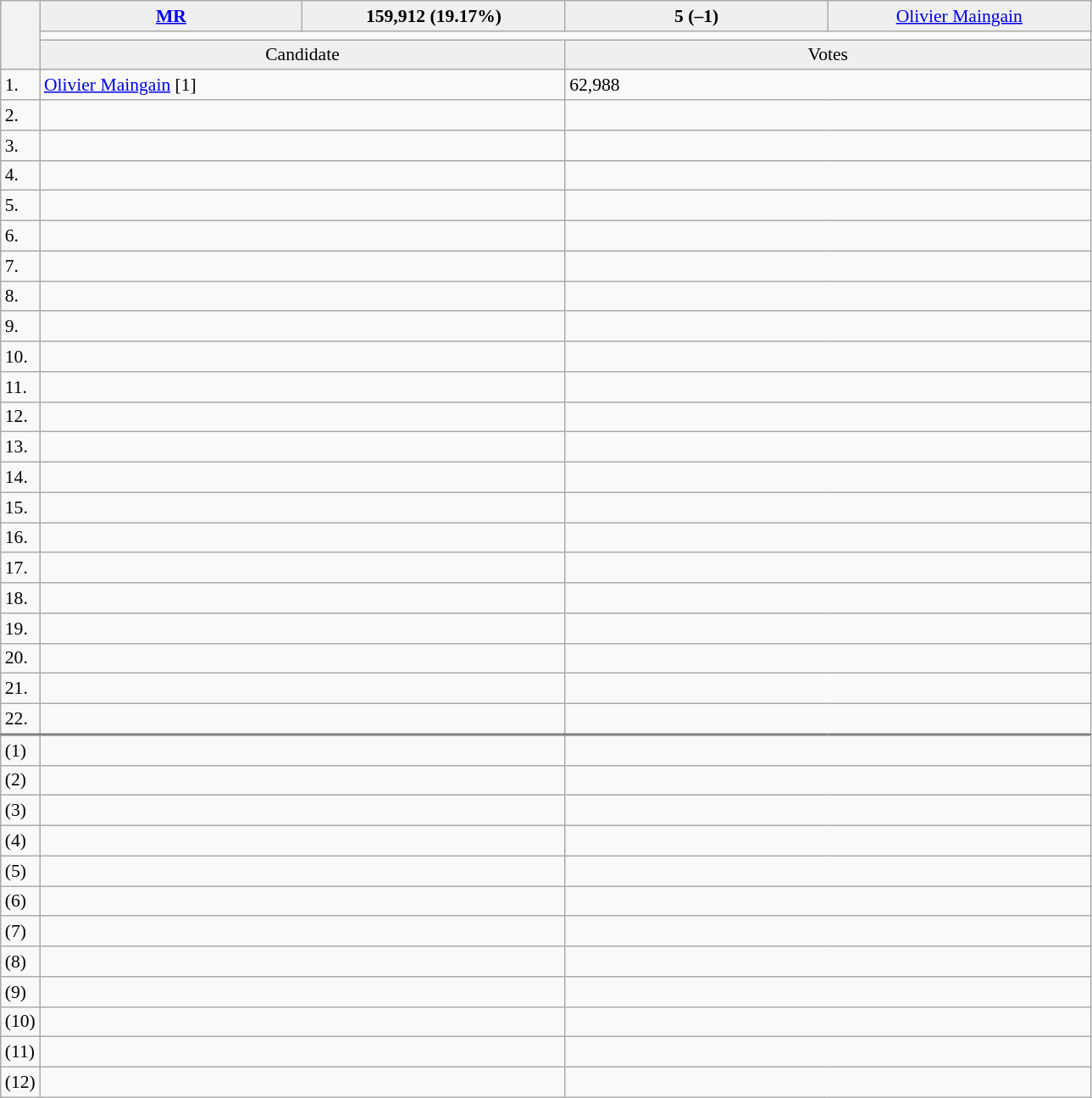<table class="wikitable collapsible collapsed" style=text-align:left;font-size:90%>
<tr>
<th rowspan=3></th>
<td bgcolor=efefef width=200 align=center><strong> <a href='#'>MR</a></strong></td>
<td bgcolor=efefef width=200 align=center><strong> 159,912 (19.17%)</strong></td>
<td bgcolor=efefef width=200 align=center><strong> 5 (–1)</strong></td>
<td bgcolor=efefef width=200 align=center><a href='#'>Olivier Maingain</a></td>
</tr>
<tr>
<td colspan=4 bgcolor=></td>
</tr>
<tr>
<td bgcolor=efefef align=center colspan=2>Candidate</td>
<td bgcolor=efefef align=center colspan=2>Votes</td>
</tr>
<tr>
<td>1.</td>
<td colspan=2><a href='#'>Olivier Maingain</a> [1]</td>
<td colspan=2>62,988</td>
</tr>
<tr>
<td>2.</td>
<td colspan=2></td>
<td colspan=2></td>
</tr>
<tr>
<td>3.</td>
<td colspan=2></td>
<td colspan=2></td>
</tr>
<tr>
<td>4.</td>
<td colspan=2></td>
<td colspan=2></td>
</tr>
<tr>
<td>5.</td>
<td colspan=2></td>
<td colspan=2></td>
</tr>
<tr>
<td>6.</td>
<td colspan=2></td>
<td colspan=2></td>
</tr>
<tr>
<td>7.</td>
<td colspan=2></td>
<td colspan=2></td>
</tr>
<tr>
<td>8.</td>
<td colspan=2></td>
<td colspan=2></td>
</tr>
<tr>
<td>9.</td>
<td colspan=2></td>
<td colspan=2></td>
</tr>
<tr>
<td>10.</td>
<td colspan=2></td>
<td colspan=2></td>
</tr>
<tr>
<td>11.</td>
<td colspan=2></td>
<td colspan=2></td>
</tr>
<tr>
<td>12.</td>
<td colspan=2></td>
<td colspan=2></td>
</tr>
<tr>
<td>13.</td>
<td colspan=2></td>
<td colspan=2></td>
</tr>
<tr>
<td>14.</td>
<td colspan=2></td>
<td colspan=2></td>
</tr>
<tr>
<td>15.</td>
<td colspan=2></td>
<td colspan=2></td>
</tr>
<tr>
<td>16.</td>
<td colspan=2></td>
<td colspan=2></td>
</tr>
<tr>
<td>17.</td>
<td colspan=2></td>
<td colspan=2></td>
</tr>
<tr>
<td>18.</td>
<td colspan=2></td>
<td colspan=2></td>
</tr>
<tr>
<td>19.</td>
<td colspan=2></td>
<td colspan=2></td>
</tr>
<tr>
<td>20.</td>
<td colspan=2></td>
<td colspan=2></td>
</tr>
<tr>
<td>21.</td>
<td colspan=2></td>
<td colspan=2></td>
</tr>
<tr>
<td>22.</td>
<td colspan=2></td>
<td colspan=2></td>
</tr>
<tr style="border-top:2px solid gray;">
<td>(1)</td>
<td colspan=2></td>
<td colspan=2></td>
</tr>
<tr>
<td>(2)</td>
<td colspan=2></td>
<td colspan=2></td>
</tr>
<tr>
<td>(3)</td>
<td colspan=2></td>
<td colspan=2></td>
</tr>
<tr>
<td>(4)</td>
<td colspan=2></td>
<td colspan=2></td>
</tr>
<tr>
<td>(5)</td>
<td colspan=2></td>
<td colspan=2></td>
</tr>
<tr>
<td>(6)</td>
<td colspan=2></td>
<td colspan=2></td>
</tr>
<tr>
<td>(7)</td>
<td colspan=2></td>
<td colspan=2></td>
</tr>
<tr>
<td>(8)</td>
<td colspan=2></td>
<td colspan=2></td>
</tr>
<tr>
<td>(9)</td>
<td colspan=2></td>
<td colspan=2></td>
</tr>
<tr>
<td>(10)</td>
<td colspan=2></td>
<td colspan=2></td>
</tr>
<tr>
<td>(11)</td>
<td colspan=2></td>
<td colspan=2></td>
</tr>
<tr>
<td>(12)</td>
<td colspan=2></td>
<td colspan=2></td>
</tr>
</table>
